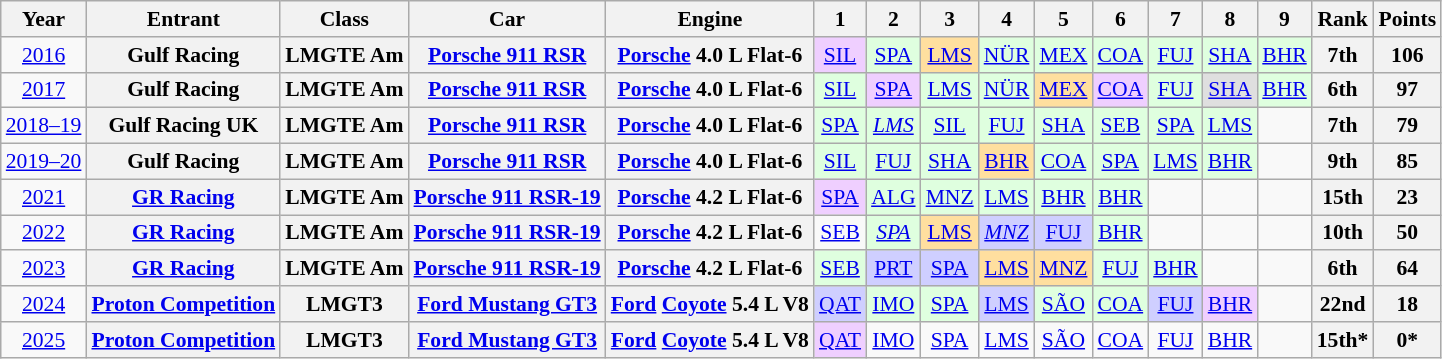<table class="wikitable" style="text-align:center; font-size:90%">
<tr>
<th>Year</th>
<th>Entrant</th>
<th>Class</th>
<th>Car</th>
<th>Engine</th>
<th>1</th>
<th>2</th>
<th>3</th>
<th>4</th>
<th>5</th>
<th>6</th>
<th>7</th>
<th>8</th>
<th>9</th>
<th>Rank</th>
<th>Points</th>
</tr>
<tr>
<td><a href='#'>2016</a></td>
<th>Gulf Racing</th>
<th>LMGTE Am</th>
<th><a href='#'>Porsche 911 RSR</a></th>
<th><a href='#'>Porsche</a> 4.0 L Flat-6</th>
<td style="background:#EFCFFF;"><a href='#'>SIL</a><br></td>
<td style="background:#DFFFDF;"><a href='#'>SPA</a><br></td>
<td style="background:#FFDF9F;"><a href='#'>LMS</a><br></td>
<td style="background:#DFFFDF;"><a href='#'>NÜR</a><br></td>
<td style="background:#DFFFDF;"><a href='#'>MEX</a><br></td>
<td style="background:#DFFFDF;"><a href='#'>COA</a><br></td>
<td style="background:#DFFFDF;"><a href='#'>FUJ</a><br></td>
<td style="background:#DFFFDF;"><a href='#'>SHA</a><br></td>
<td style="background:#DFFFDF;"><a href='#'>BHR</a><br></td>
<th>7th</th>
<th>106</th>
</tr>
<tr>
<td><a href='#'>2017</a></td>
<th>Gulf Racing</th>
<th>LMGTE Am</th>
<th><a href='#'>Porsche 911 RSR</a></th>
<th><a href='#'>Porsche</a> 4.0 L Flat-6</th>
<td style="background:#DFFFDF;"><a href='#'>SIL</a><br></td>
<td style="background:#EFCFFF;"><a href='#'>SPA</a><br></td>
<td style="background:#DFFFDF;"><a href='#'>LMS</a><br></td>
<td style="background:#DFFFDF;"><a href='#'>NÜR</a><br></td>
<td style="background:#FFDF9F;"><a href='#'>MEX</a><br></td>
<td style="background:#EFCFFF;"><a href='#'>COA</a><br></td>
<td style="background:#DFFFDF;"><a href='#'>FUJ</a><br></td>
<td style="background:#DFDFDF;"><a href='#'>SHA</a><br></td>
<td style="background:#DFFFDF;"><a href='#'>BHR</a><br></td>
<th>6th</th>
<th>97</th>
</tr>
<tr>
<td><a href='#'>2018–19</a></td>
<th>Gulf Racing UK</th>
<th>LMGTE Am</th>
<th><a href='#'>Porsche 911 RSR</a></th>
<th><a href='#'>Porsche</a> 4.0 L Flat-6</th>
<td style="background:#DFFFDF;"><a href='#'>SPA</a><br></td>
<td style="background:#DFFFDF;"><em><a href='#'>LMS</a></em><br></td>
<td style="background:#DFFFDF;"><a href='#'>SIL</a><br></td>
<td style="background:#DFFFDF;"><a href='#'>FUJ</a><br></td>
<td style="background:#DFFFDF;"><a href='#'>SHA</a><br></td>
<td style="background:#DFFFDF;"><a href='#'>SEB</a><br></td>
<td style="background:#DFFFDF;"><a href='#'>SPA</a><br></td>
<td style="background:#DFFFDF;"><a href='#'>LMS</a><br></td>
<td></td>
<th>7th</th>
<th>79</th>
</tr>
<tr>
<td><a href='#'>2019–20</a></td>
<th>Gulf Racing</th>
<th>LMGTE Am</th>
<th><a href='#'>Porsche 911 RSR</a></th>
<th><a href='#'>Porsche</a> 4.0 L Flat-6</th>
<td style="background:#DFFFDF;"><a href='#'>SIL</a><br></td>
<td style="background:#DFFFDF;"><a href='#'>FUJ</a><br></td>
<td style="background:#DFFFDF;"><a href='#'>SHA</a><br></td>
<td style="background:#FFDF9F;"><a href='#'>BHR</a><br></td>
<td style="background:#DFFFDF;"><a href='#'>COA</a><br></td>
<td style="background:#DFFFDF;"><a href='#'>SPA</a><br></td>
<td style="background:#DFFFDF;"><a href='#'>LMS</a><br></td>
<td style="background:#DFFFDF;"><a href='#'>BHR</a><br></td>
<td></td>
<th>9th</th>
<th>85</th>
</tr>
<tr>
<td><a href='#'>2021</a></td>
<th><a href='#'>GR Racing</a></th>
<th>LMGTE Am</th>
<th><a href='#'>Porsche 911 RSR-19</a></th>
<th><a href='#'>Porsche</a> 4.2 L Flat-6</th>
<td style="background:#EFCFFF;"><a href='#'>SPA</a><br></td>
<td style="background:#DFFFDF;"><a href='#'>ALG</a><br></td>
<td style="background:#DFFFDF;"><a href='#'>MNZ</a><br></td>
<td style="background:#DFFFDF;"><a href='#'>LMS</a><br></td>
<td style="background:#DFFFDF;"><a href='#'>BHR</a><br></td>
<td style="background:#DFFFDF;"><a href='#'>BHR</a><br></td>
<td></td>
<td></td>
<td></td>
<th>15th</th>
<th>23</th>
</tr>
<tr>
<td><a href='#'>2022</a></td>
<th><a href='#'>GR Racing</a></th>
<th>LMGTE Am</th>
<th><a href='#'>Porsche 911 RSR-19</a></th>
<th><a href='#'>Porsche</a> 4.2 L Flat-6</th>
<td style="background:#;"><a href='#'>SEB</a></td>
<td style="background:#DFFFDF;"><em><a href='#'>SPA</a></em><br></td>
<td style="background:#FFDF9F;"><a href='#'>LMS</a><br></td>
<td style="background:#CFCFFF;"><em><a href='#'>MNZ</a></em><br></td>
<td style="background:#CFCFFF;"><a href='#'>FUJ</a><br></td>
<td style="background:#DFFFDF;"><a href='#'>BHR</a><br></td>
<td></td>
<td></td>
<td></td>
<th>10th</th>
<th>50</th>
</tr>
<tr>
<td><a href='#'>2023</a></td>
<th><a href='#'>GR Racing</a></th>
<th>LMGTE Am</th>
<th><a href='#'>Porsche 911 RSR-19</a></th>
<th><a href='#'>Porsche</a> 4.2 L Flat-6</th>
<td style="background:#DFFFDF;"><a href='#'>SEB</a><br></td>
<td style="background:#CFCFFF;"><a href='#'>PRT</a><br></td>
<td style="background:#CFCFFF;"><a href='#'>SPA</a><br></td>
<td style="background:#FFDF9F;"><a href='#'>LMS</a><br></td>
<td style="background:#FFDF9F;"><a href='#'>MNZ</a><br></td>
<td style="background:#DFFFDF;"><a href='#'>FUJ</a><br></td>
<td style="background:#DFFFDF;"><a href='#'>BHR</a><br></td>
<td></td>
<td></td>
<th>6th</th>
<th>64</th>
</tr>
<tr>
<td><a href='#'>2024</a></td>
<th><a href='#'>Proton Competition</a></th>
<th>LMGT3</th>
<th><a href='#'>Ford Mustang GT3</a></th>
<th><a href='#'>Ford</a> <a href='#'>Coyote</a> 5.4 L V8</th>
<td style="background:#CFCFFF;"><a href='#'>QAT</a><br></td>
<td style="background:#DFFFDF;"><a href='#'>IMO</a><br></td>
<td style="background:#DFFFDF;"><a href='#'>SPA</a><br></td>
<td style="background:#CFCFFF;"><a href='#'>LMS</a><br></td>
<td style="background:#DFFFDF;"><a href='#'>SÃO</a><br></td>
<td style="background:#DFFFDF;"><a href='#'>COA</a><br></td>
<td style="background:#CFCFFF;"><a href='#'>FUJ</a><br></td>
<td style="background:#EFCFFF;"><a href='#'>BHR</a><br></td>
<td></td>
<th>22nd</th>
<th>18</th>
</tr>
<tr>
<td><a href='#'>2025</a></td>
<th><a href='#'>Proton Competition</a></th>
<th>LMGT3</th>
<th><a href='#'>Ford Mustang GT3</a></th>
<th><a href='#'>Ford</a> <a href='#'>Coyote</a> 5.4 L V8</th>
<td style="background:#EFCFFF;"><a href='#'>QAT</a><br></td>
<td style="background:#;"><a href='#'>IMO</a></td>
<td style="background:#;"><a href='#'>SPA</a></td>
<td style="background:#;"><a href='#'>LMS</a></td>
<td style="background:#;"><a href='#'>SÃO</a></td>
<td style="background:#;"><a href='#'>COA</a></td>
<td style="background:#;"><a href='#'>FUJ</a></td>
<td style="background:#;"><a href='#'>BHR</a></td>
<td></td>
<th>15th*</th>
<th>0*</th>
</tr>
</table>
